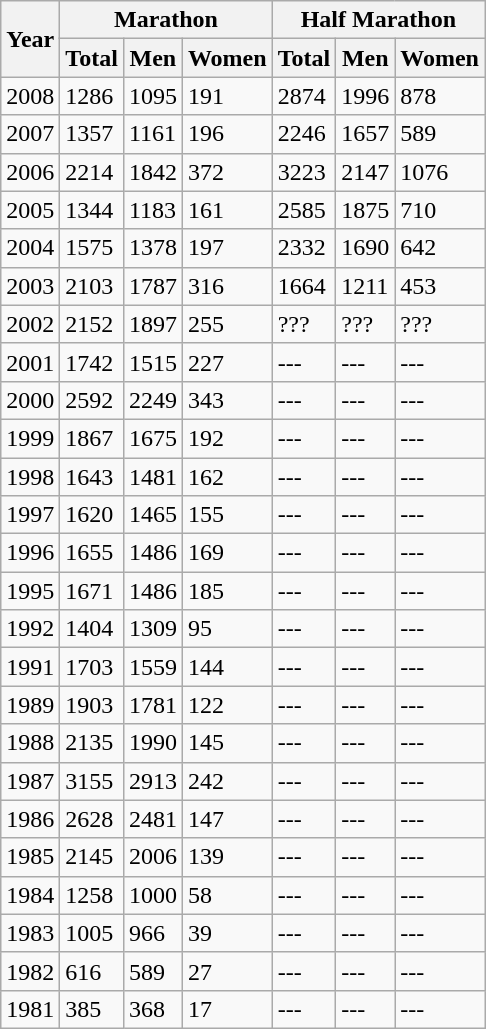<table class="wikitable">
<tr>
<th rowspan="2">Year</th>
<th colspan="3">Marathon</th>
<th colspan="3">Half Marathon</th>
</tr>
<tr>
<th>Total</th>
<th>Men</th>
<th>Women</th>
<th>Total</th>
<th>Men</th>
<th>Women</th>
</tr>
<tr>
<td>2008</td>
<td>1286</td>
<td>1095</td>
<td>191</td>
<td>2874</td>
<td>1996</td>
<td>878</td>
</tr>
<tr>
<td>2007</td>
<td>1357</td>
<td>1161</td>
<td>196</td>
<td>2246</td>
<td>1657</td>
<td>589</td>
</tr>
<tr>
<td>2006</td>
<td>2214</td>
<td>1842</td>
<td>372</td>
<td>3223</td>
<td>2147</td>
<td>1076</td>
</tr>
<tr>
<td>2005</td>
<td>1344</td>
<td>1183</td>
<td>161</td>
<td>2585</td>
<td>1875</td>
<td>710</td>
</tr>
<tr>
<td>2004</td>
<td>1575</td>
<td>1378</td>
<td>197</td>
<td>2332</td>
<td>1690</td>
<td>642</td>
</tr>
<tr>
<td>2003</td>
<td>2103</td>
<td>1787</td>
<td>316</td>
<td>1664</td>
<td>1211</td>
<td>453</td>
</tr>
<tr>
<td>2002</td>
<td>2152</td>
<td>1897</td>
<td>255</td>
<td>???</td>
<td>???</td>
<td>???</td>
</tr>
<tr>
<td>2001</td>
<td>1742</td>
<td>1515</td>
<td>227</td>
<td>---</td>
<td>---</td>
<td>---</td>
</tr>
<tr>
<td>2000</td>
<td>2592</td>
<td>2249</td>
<td>343</td>
<td>---</td>
<td>---</td>
<td>---</td>
</tr>
<tr>
<td>1999</td>
<td>1867</td>
<td>1675</td>
<td>192</td>
<td>---</td>
<td>---</td>
<td>---</td>
</tr>
<tr>
<td>1998</td>
<td>1643</td>
<td>1481</td>
<td>162</td>
<td>---</td>
<td>---</td>
<td>---</td>
</tr>
<tr>
<td>1997</td>
<td>1620</td>
<td>1465</td>
<td>155</td>
<td>---</td>
<td>---</td>
<td>---</td>
</tr>
<tr>
<td>1996</td>
<td>1655</td>
<td>1486</td>
<td>169</td>
<td>---</td>
<td>---</td>
<td>---</td>
</tr>
<tr>
<td>1995</td>
<td>1671</td>
<td>1486</td>
<td>185</td>
<td>---</td>
<td>---</td>
<td>---</td>
</tr>
<tr>
<td>1992</td>
<td>1404</td>
<td>1309</td>
<td>95</td>
<td>---</td>
<td>---</td>
<td>---</td>
</tr>
<tr>
<td>1991</td>
<td>1703</td>
<td>1559</td>
<td>144</td>
<td>---</td>
<td>---</td>
<td>---</td>
</tr>
<tr>
<td>1989</td>
<td>1903</td>
<td>1781</td>
<td>122</td>
<td>---</td>
<td>---</td>
<td>---</td>
</tr>
<tr>
<td>1988</td>
<td>2135</td>
<td>1990</td>
<td>145</td>
<td>---</td>
<td>---</td>
<td>---</td>
</tr>
<tr>
<td>1987</td>
<td>3155</td>
<td>2913</td>
<td>242</td>
<td>---</td>
<td>---</td>
<td>---</td>
</tr>
<tr>
<td>1986</td>
<td>2628</td>
<td>2481</td>
<td>147</td>
<td>---</td>
<td>---</td>
<td>---</td>
</tr>
<tr>
<td>1985</td>
<td>2145</td>
<td>2006</td>
<td>139</td>
<td>---</td>
<td>---</td>
<td>---</td>
</tr>
<tr>
<td>1984</td>
<td>1258</td>
<td>1000</td>
<td>58</td>
<td>---</td>
<td>---</td>
<td>---</td>
</tr>
<tr>
<td>1983</td>
<td>1005</td>
<td>966</td>
<td>39</td>
<td>---</td>
<td>---</td>
<td>---</td>
</tr>
<tr>
<td>1982</td>
<td>616</td>
<td>589</td>
<td>27</td>
<td>---</td>
<td>---</td>
<td>---</td>
</tr>
<tr>
<td>1981</td>
<td>385</td>
<td>368</td>
<td>17</td>
<td>---</td>
<td>---</td>
<td>---</td>
</tr>
</table>
